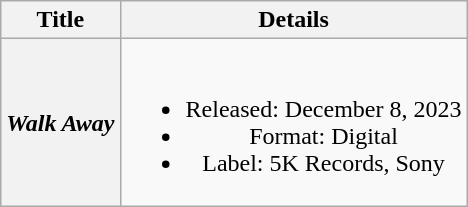<table class="wikitable plainrowheaders" style="text-align:center;" border="1">
<tr>
<th scope="col">Title</th>
<th scope="col">Details</th>
</tr>
<tr>
<th scope="row"><em>Walk Away</em></th>
<td><br><ul><li>Released: December 8, 2023</li><li>Format: Digital</li><li>Label: 5K Records, Sony</li></ul></td>
</tr>
</table>
